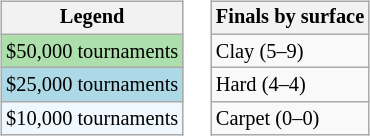<table>
<tr valign=top>
<td><br><table class=wikitable style="font-size:85%">
<tr>
<th>Legend</th>
</tr>
<tr style="background:#addfad;">
<td>$50,000 tournaments</td>
</tr>
<tr style="background:lightblue;">
<td>$25,000 tournaments</td>
</tr>
<tr style="background:#f0f8ff;">
<td>$10,000 tournaments</td>
</tr>
</table>
</td>
<td><br><table class=wikitable style="font-size:85%">
<tr>
<th>Finals by surface</th>
</tr>
<tr>
<td>Clay (5–9)</td>
</tr>
<tr>
<td>Hard (4–4)</td>
</tr>
<tr>
<td>Carpet (0–0)</td>
</tr>
</table>
</td>
</tr>
</table>
